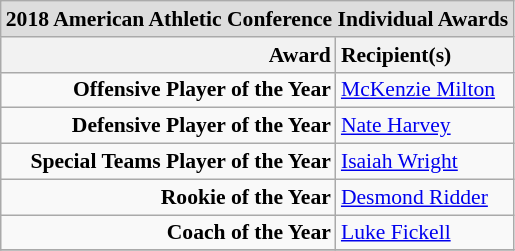<table class="wikitable" style="white-space:nowrap; font-size:90%;">
<tr>
<td colspan="7" style="text-align:center; background:#ddd;"><strong>2018 American Athletic Conference Individual Awards</strong></td>
</tr>
<tr>
<th style="text-align:right;">Award</th>
<th style="text-align:left;">Recipient(s)</th>
</tr>
<tr>
<td style="text-align:right;"><strong>Offensive Player of the Year</strong></td>
<td style="text-align:left;"><a href='#'>McKenzie Milton</a></td>
</tr>
<tr>
<td style="text-align:right;"><strong>Defensive Player of the Year</strong></td>
<td style="text-align:left;"><a href='#'>Nate Harvey</a></td>
</tr>
<tr>
<td style="text-align:right;"><strong>Special Teams Player of the Year</strong></td>
<td style="text-align:left;"><a href='#'>Isaiah Wright</a></td>
</tr>
<tr>
<td style="text-align:right;"><strong>Rookie of the Year</strong></td>
<td style="text-align:left;"><a href='#'>Desmond Ridder</a></td>
</tr>
<tr>
<td style="text-align:right;"><strong>Coach of the Year</strong></td>
<td style="text-align:left;"><a href='#'>Luke Fickell</a></td>
</tr>
<tr>
</tr>
</table>
